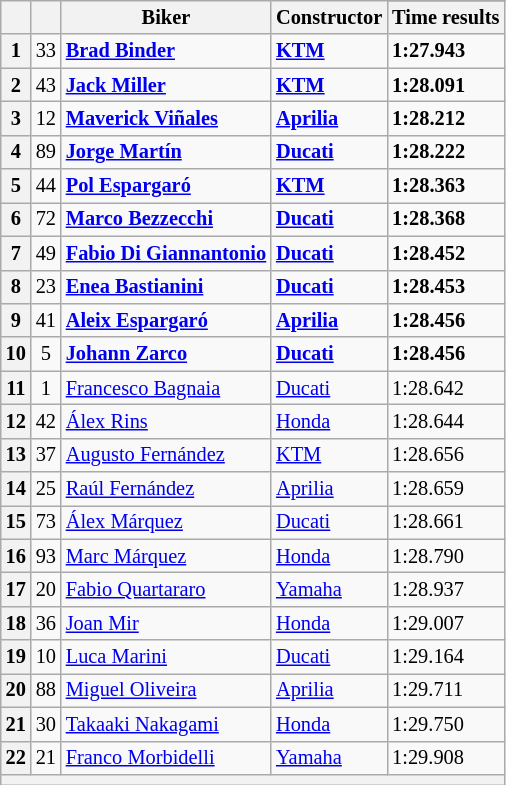<table class="wikitable sortable" style="font-size: 85%;">
<tr>
<th rowspan="2"></th>
<th rowspan="2"></th>
<th rowspan="2">Biker</th>
<th rowspan="2">Constructor</th>
</tr>
<tr>
<th scope="col">Time results</th>
</tr>
<tr>
<th scope="row">1</th>
<td align="center">33</td>
<td><strong> <a href='#'>Brad Binder</a></strong></td>
<td><strong><a href='#'>KTM</a></strong></td>
<td><strong>1:27.943</strong></td>
</tr>
<tr>
<th scope="row">2</th>
<td align="center">43</td>
<td><strong> <a href='#'>Jack Miller</a></strong></td>
<td><strong><a href='#'>KTM</a></strong></td>
<td><strong>1:28.091</strong></td>
</tr>
<tr>
<th scope="row">3</th>
<td align="center">12</td>
<td><strong> <a href='#'>Maverick Viñales</a></strong></td>
<td><strong><a href='#'>Aprilia</a></strong></td>
<td><strong>1:28.212</strong></td>
</tr>
<tr>
<th scope="row">4</th>
<td align="center">89</td>
<td><strong> <a href='#'>Jorge Martín</a></strong></td>
<td><strong><a href='#'>Ducati</a></strong></td>
<td><strong>1:28.222</strong></td>
</tr>
<tr>
<th scope="row">5</th>
<td align="center">44</td>
<td><strong> <a href='#'>Pol Espargaró</a></strong></td>
<td><strong><a href='#'>KTM</a></strong></td>
<td><strong>1:28.363</strong></td>
</tr>
<tr>
<th scope="row">6</th>
<td align="center">72</td>
<td><strong> <a href='#'>Marco Bezzecchi</a></strong></td>
<td><strong><a href='#'>Ducati</a></strong></td>
<td><strong>1:28.368</strong></td>
</tr>
<tr>
<th scope="row">7</th>
<td align="center">49</td>
<td><strong> <a href='#'>Fabio Di Giannantonio</a></strong></td>
<td><strong><a href='#'>Ducati</a></strong></td>
<td><strong>1:28.452</strong></td>
</tr>
<tr>
<th scope="row">8</th>
<td align="center">23</td>
<td><strong> <a href='#'>Enea Bastianini</a></strong></td>
<td><strong><a href='#'>Ducati</a></strong></td>
<td><strong>1:28.453</strong></td>
</tr>
<tr>
<th scope="row">9</th>
<td align="center">41</td>
<td><strong> <a href='#'>Aleix Espargaró</a></strong></td>
<td><strong><a href='#'>Aprilia</a></strong></td>
<td><strong>1:28.456</strong></td>
</tr>
<tr>
<th scope="row">10</th>
<td align="center">5</td>
<td><strong> <a href='#'>Johann Zarco</a></strong></td>
<td><strong><a href='#'>Ducati</a></strong></td>
<td><strong>1:28.456</strong></td>
</tr>
<tr>
<th scope="row">11</th>
<td align="center">1</td>
<td> <a href='#'>Francesco Bagnaia</a></td>
<td><a href='#'>Ducati</a></td>
<td>1:28.642</td>
</tr>
<tr>
<th scope="row">12</th>
<td align="center">42</td>
<td> <a href='#'>Álex Rins</a></td>
<td><a href='#'>Honda</a></td>
<td>1:28.644</td>
</tr>
<tr>
<th scope="row">13</th>
<td align="center">37</td>
<td> <a href='#'>Augusto Fernández</a></td>
<td><a href='#'>KTM</a></td>
<td>1:28.656</td>
</tr>
<tr>
<th scope="row">14</th>
<td align="center">25</td>
<td> <a href='#'>Raúl Fernández</a></td>
<td><a href='#'>Aprilia</a></td>
<td>1:28.659</td>
</tr>
<tr>
<th scope="row">15</th>
<td align="center">73</td>
<td> <a href='#'>Álex Márquez</a></td>
<td><a href='#'>Ducati</a></td>
<td>1:28.661</td>
</tr>
<tr>
<th scope="row">16</th>
<td align="center">93</td>
<td> <a href='#'>Marc Márquez</a></td>
<td><a href='#'>Honda</a></td>
<td>1:28.790</td>
</tr>
<tr>
<th scope="row">17</th>
<td align="center">20</td>
<td> <a href='#'>Fabio Quartararo</a></td>
<td><a href='#'>Yamaha</a></td>
<td>1:28.937</td>
</tr>
<tr>
<th scope="row">18</th>
<td align="center">36</td>
<td> <a href='#'>Joan Mir</a></td>
<td><a href='#'>Honda</a></td>
<td>1:29.007</td>
</tr>
<tr>
<th scope="row">19</th>
<td align="center">10</td>
<td> <a href='#'>Luca Marini</a></td>
<td><a href='#'>Ducati</a></td>
<td>1:29.164</td>
</tr>
<tr>
<th scope="row">20</th>
<td align="center">88</td>
<td> <a href='#'>Miguel Oliveira</a></td>
<td><a href='#'>Aprilia</a></td>
<td>1:29.711</td>
</tr>
<tr>
<th scope="row">21</th>
<td align="center">30</td>
<td> <a href='#'>Takaaki Nakagami</a></td>
<td><a href='#'>Honda</a></td>
<td>1:29.750</td>
</tr>
<tr>
<th scope="row">22</th>
<td align="center">21</td>
<td> <a href='#'>Franco Morbidelli</a></td>
<td><a href='#'>Yamaha</a></td>
<td>1:29.908</td>
</tr>
<tr>
<th colspan="7"></th>
</tr>
</table>
